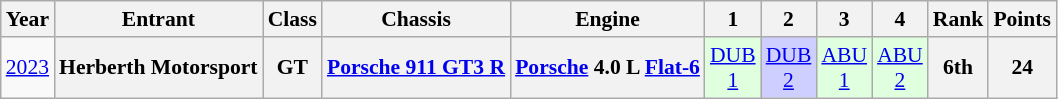<table class="wikitable" style="text-align:center; font-size:90%">
<tr>
<th>Year</th>
<th>Entrant</th>
<th>Class</th>
<th>Chassis</th>
<th>Engine</th>
<th>1</th>
<th>2</th>
<th>3</th>
<th>4</th>
<th>Rank</th>
<th>Points</th>
</tr>
<tr>
<td><a href='#'>2023</a></td>
<th>Herberth Motorsport</th>
<th>GT</th>
<th><a href='#'>Porsche 911 GT3 R</a></th>
<th><a href='#'>Porsche</a> 4.0 L <a href='#'>Flat-6</a></th>
<td style="background:#DFFFDF;"><a href='#'>DUB<br>1</a><br></td>
<td style="background:#CFCFFF;"><a href='#'>DUB<br>2</a><br></td>
<td style="background:#DFFFDF;"><a href='#'>ABU<br>1</a><br></td>
<td style="background:#DFFFDF;"><a href='#'>ABU<br>2</a><br></td>
<th>6th</th>
<th>24</th>
</tr>
</table>
